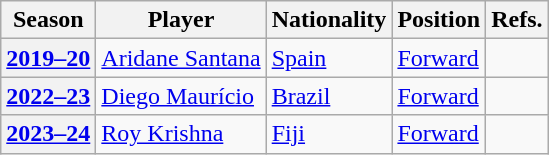<table class="wikitable sortable">
<tr>
<th scope="col">Season</th>
<th scope="col">Player</th>
<th scope="col">Nationality</th>
<th scope="col">Position</th>
<th scope="col" class="unsortable">Refs.</th>
</tr>
<tr>
<th scope="row" style="text-align:center"><a href='#'>2019–20</a></th>
<td><a href='#'>Aridane Santana</a></td>
<td> <a href='#'>Spain</a></td>
<td><a href='#'>Forward</a></td>
<td></td>
</tr>
<tr>
<th scope="row" style="text-align:center"><a href='#'>2022–23</a></th>
<td><a href='#'>Diego Maurício</a></td>
<td> <a href='#'>Brazil</a></td>
<td><a href='#'>Forward</a></td>
<td></td>
</tr>
<tr>
<th scope="row" style="text-align:center"><a href='#'>2023–24</a></th>
<td><a href='#'>Roy Krishna</a></td>
<td> <a href='#'>Fiji</a></td>
<td><a href='#'>Forward</a></td>
<td></td>
</tr>
</table>
